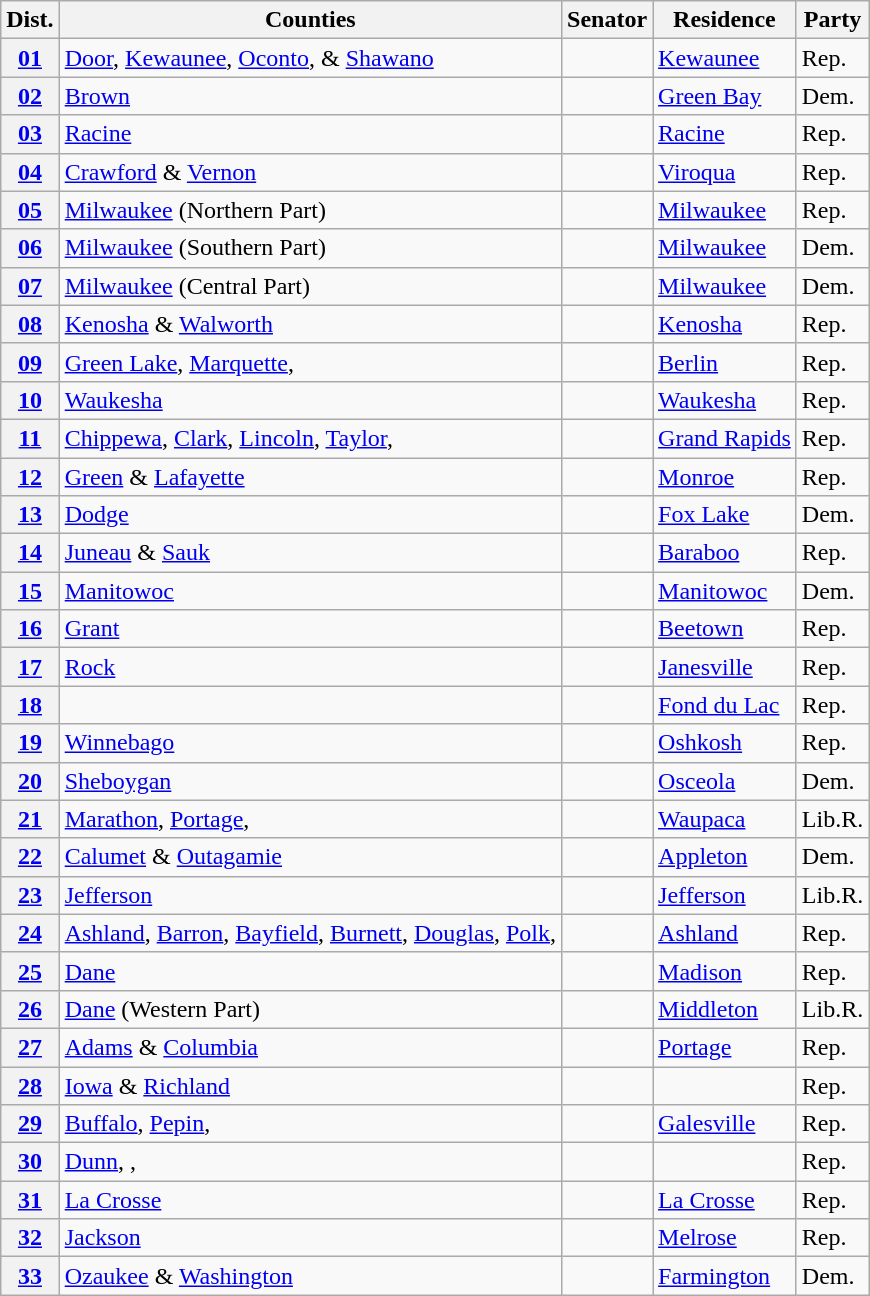<table class="wikitable sortable">
<tr>
<th>Dist.</th>
<th>Counties</th>
<th>Senator</th>
<th>Residence</th>
<th>Party</th>
</tr>
<tr>
<th><a href='#'>01</a></th>
<td><a href='#'>Door</a>, <a href='#'>Kewaunee</a>, <a href='#'>Oconto</a>, & <a href='#'>Shawano</a></td>
<td></td>
<td><a href='#'>Kewaunee</a></td>
<td>Rep.</td>
</tr>
<tr>
<th><a href='#'>02</a></th>
<td><a href='#'>Brown</a></td>
<td></td>
<td><a href='#'>Green Bay</a></td>
<td>Dem.</td>
</tr>
<tr>
<th><a href='#'>03</a></th>
<td><a href='#'>Racine</a></td>
<td></td>
<td><a href='#'>Racine</a></td>
<td>Rep.</td>
</tr>
<tr>
<th><a href='#'>04</a></th>
<td><a href='#'>Crawford</a> & <a href='#'>Vernon</a></td>
<td></td>
<td><a href='#'>Viroqua</a></td>
<td>Rep.</td>
</tr>
<tr>
<th><a href='#'>05</a></th>
<td><a href='#'>Milwaukee</a> (Northern Part)</td>
<td></td>
<td><a href='#'>Milwaukee</a></td>
<td>Rep.</td>
</tr>
<tr>
<th><a href='#'>06</a></th>
<td><a href='#'>Milwaukee</a> (Southern Part)</td>
<td></td>
<td><a href='#'>Milwaukee</a></td>
<td>Dem.</td>
</tr>
<tr>
<th><a href='#'>07</a></th>
<td><a href='#'>Milwaukee</a> (Central Part)</td>
<td></td>
<td><a href='#'>Milwaukee</a></td>
<td>Dem.</td>
</tr>
<tr>
<th><a href='#'>08</a></th>
<td><a href='#'>Kenosha</a> & <a href='#'>Walworth</a></td>
<td></td>
<td><a href='#'>Kenosha</a></td>
<td>Rep.</td>
</tr>
<tr>
<th><a href='#'>09</a></th>
<td><a href='#'>Green Lake</a>, <a href='#'>Marquette</a>, </td>
<td></td>
<td><a href='#'>Berlin</a></td>
<td>Rep.</td>
</tr>
<tr>
<th><a href='#'>10</a></th>
<td><a href='#'>Waukesha</a></td>
<td></td>
<td><a href='#'>Waukesha</a></td>
<td>Rep.</td>
</tr>
<tr>
<th><a href='#'>11</a></th>
<td><a href='#'>Chippewa</a>, <a href='#'>Clark</a>, <a href='#'>Lincoln</a>, <a href='#'>Taylor</a>, </td>
<td></td>
<td><a href='#'>Grand Rapids</a></td>
<td>Rep.</td>
</tr>
<tr>
<th><a href='#'>12</a></th>
<td><a href='#'>Green</a> & <a href='#'>Lafayette</a></td>
<td></td>
<td><a href='#'>Monroe</a></td>
<td>Rep.</td>
</tr>
<tr>
<th><a href='#'>13</a></th>
<td><a href='#'>Dodge</a></td>
<td></td>
<td><a href='#'>Fox Lake</a></td>
<td>Dem.</td>
</tr>
<tr>
<th><a href='#'>14</a></th>
<td><a href='#'>Juneau</a> & <a href='#'>Sauk</a></td>
<td></td>
<td><a href='#'>Baraboo</a></td>
<td>Rep.</td>
</tr>
<tr>
<th><a href='#'>15</a></th>
<td><a href='#'>Manitowoc</a></td>
<td></td>
<td><a href='#'>Manitowoc</a></td>
<td>Dem.</td>
</tr>
<tr>
<th><a href='#'>16</a></th>
<td><a href='#'>Grant</a></td>
<td></td>
<td><a href='#'>Beetown</a></td>
<td>Rep.</td>
</tr>
<tr>
<th><a href='#'>17</a></th>
<td><a href='#'>Rock</a></td>
<td></td>
<td><a href='#'>Janesville</a></td>
<td>Rep.</td>
</tr>
<tr>
<th><a href='#'>18</a></th>
<td> </td>
<td></td>
<td><a href='#'>Fond du Lac</a></td>
<td>Rep.</td>
</tr>
<tr>
<th><a href='#'>19</a></th>
<td><a href='#'>Winnebago</a></td>
<td></td>
<td><a href='#'>Oshkosh</a></td>
<td>Rep.</td>
</tr>
<tr>
<th><a href='#'>20</a></th>
<td><a href='#'>Sheboygan</a> </td>
<td></td>
<td><a href='#'>Osceola</a></td>
<td>Dem.</td>
</tr>
<tr>
<th><a href='#'>21</a></th>
<td><a href='#'>Marathon</a>, <a href='#'>Portage</a>, </td>
<td></td>
<td><a href='#'>Waupaca</a></td>
<td>Lib.R.</td>
</tr>
<tr>
<th><a href='#'>22</a></th>
<td><a href='#'>Calumet</a> & <a href='#'>Outagamie</a></td>
<td></td>
<td><a href='#'>Appleton</a></td>
<td>Dem.</td>
</tr>
<tr>
<th><a href='#'>23</a></th>
<td><a href='#'>Jefferson</a></td>
<td></td>
<td><a href='#'>Jefferson</a></td>
<td>Lib.R.</td>
</tr>
<tr>
<th><a href='#'>24</a></th>
<td><a href='#'>Ashland</a>, <a href='#'>Barron</a>, <a href='#'>Bayfield</a>, <a href='#'>Burnett</a>, <a href='#'>Douglas</a>, <a href='#'>Polk</a>, </td>
<td></td>
<td><a href='#'>Ashland</a></td>
<td>Rep.</td>
</tr>
<tr>
<th><a href='#'>25</a></th>
<td><a href='#'>Dane</a> </td>
<td></td>
<td><a href='#'>Madison</a></td>
<td>Rep.</td>
</tr>
<tr>
<th><a href='#'>26</a></th>
<td><a href='#'>Dane</a> (Western Part)</td>
<td></td>
<td><a href='#'>Middleton</a></td>
<td>Lib.R.</td>
</tr>
<tr>
<th><a href='#'>27</a></th>
<td><a href='#'>Adams</a> & <a href='#'>Columbia</a></td>
<td></td>
<td><a href='#'>Portage</a></td>
<td>Rep.</td>
</tr>
<tr>
<th><a href='#'>28</a></th>
<td><a href='#'>Iowa</a> & <a href='#'>Richland</a></td>
<td></td>
<td></td>
<td>Rep.</td>
</tr>
<tr>
<th><a href='#'>29</a></th>
<td><a href='#'>Buffalo</a>, <a href='#'>Pepin</a>, </td>
<td></td>
<td><a href='#'>Galesville</a></td>
<td>Rep.</td>
</tr>
<tr>
<th><a href='#'>30</a></th>
<td><a href='#'>Dunn</a>, , </td>
<td></td>
<td></td>
<td>Rep.</td>
</tr>
<tr>
<th><a href='#'>31</a></th>
<td><a href='#'>La Crosse</a></td>
<td></td>
<td><a href='#'>La Crosse</a></td>
<td>Rep.</td>
</tr>
<tr>
<th><a href='#'>32</a></th>
<td><a href='#'>Jackson</a> </td>
<td></td>
<td><a href='#'>Melrose</a></td>
<td>Rep.</td>
</tr>
<tr>
<th><a href='#'>33</a></th>
<td><a href='#'>Ozaukee</a> & <a href='#'>Washington</a></td>
<td></td>
<td><a href='#'>Farmington</a></td>
<td>Dem.</td>
</tr>
</table>
